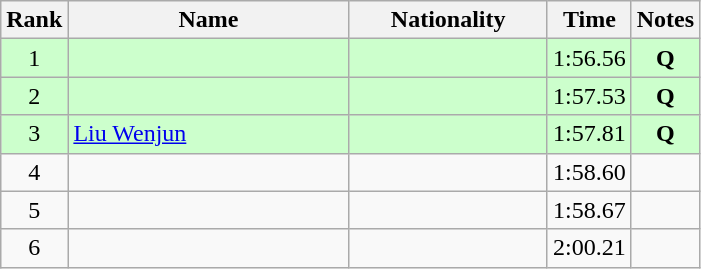<table class="wikitable sortable" style="text-align:center">
<tr>
<th>Rank</th>
<th style="width:180px">Name</th>
<th style="width:125px">Nationality</th>
<th>Time</th>
<th>Notes</th>
</tr>
<tr style="background:#cfc;">
<td>1</td>
<td style="text-align:left;"></td>
<td style="text-align:left;"></td>
<td>1:56.56</td>
<td><strong>Q</strong></td>
</tr>
<tr style="background:#cfc;">
<td>2</td>
<td style="text-align:left;"></td>
<td style="text-align:left;"></td>
<td>1:57.53</td>
<td><strong>Q</strong></td>
</tr>
<tr style="background:#cfc;">
<td>3</td>
<td style="text-align:left;"><a href='#'>Liu Wenjun</a></td>
<td style="text-align:left;"></td>
<td>1:57.81</td>
<td><strong>Q</strong></td>
</tr>
<tr>
<td>4</td>
<td style="text-align:left;"></td>
<td style="text-align:left;"></td>
<td>1:58.60</td>
<td></td>
</tr>
<tr>
<td>5</td>
<td style="text-align:left;"></td>
<td style="text-align:left;"></td>
<td>1:58.67</td>
<td></td>
</tr>
<tr>
<td>6</td>
<td style="text-align:left;"></td>
<td style="text-align:left;"></td>
<td>2:00.21</td>
<td></td>
</tr>
</table>
